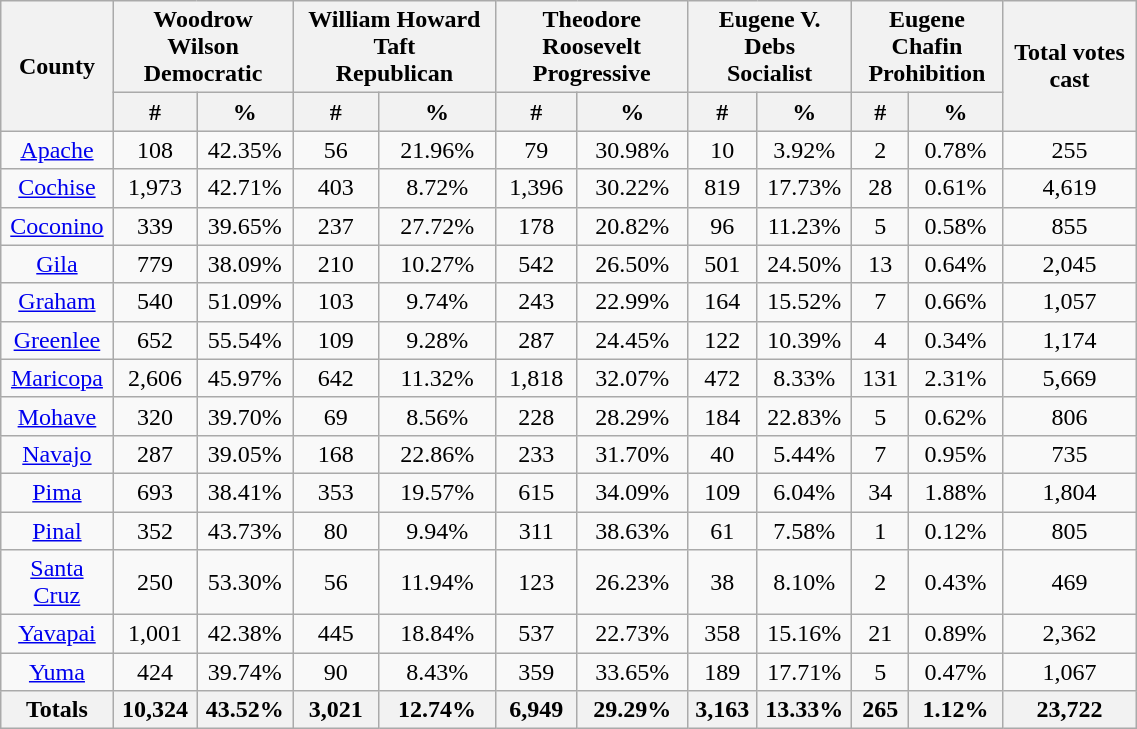<table width="60%" class="wikitable sortable">
<tr>
<th rowspan="2">County</th>
<th colspan="2">Woodrow Wilson<br>Democratic</th>
<th colspan="2">William Howard Taft<br>Republican</th>
<th colspan="2">Theodore Roosevelt<br>Progressive</th>
<th colspan="2">Eugene V. Debs<br>Socialist</th>
<th colspan="2">Eugene Chafin<br>Prohibition</th>
<th rowspan="2">Total votes cast</th>
</tr>
<tr bgcolor="lightgrey">
<th data-sort-type="number">#</th>
<th data-sort-type="number">%</th>
<th data-sort-type="number">#</th>
<th data-sort-type="number">%</th>
<th data-sort-type="number">#</th>
<th data-sort-type="number">%</th>
<th data-sort-type="number">#</th>
<th data-sort-type="number">%</th>
<th data-sort-type="number">#</th>
<th data-sort-type="number">%</th>
</tr>
<tr style="text-align:center;">
<td><a href='#'>Apache</a></td>
<td>108</td>
<td>42.35%</td>
<td>56</td>
<td>21.96%</td>
<td>79</td>
<td>30.98%</td>
<td>10</td>
<td>3.92%</td>
<td>2</td>
<td>0.78%</td>
<td>255</td>
</tr>
<tr style="text-align:center;">
<td><a href='#'>Cochise</a></td>
<td>1,973</td>
<td>42.71%</td>
<td>403</td>
<td>8.72%</td>
<td>1,396</td>
<td>30.22%</td>
<td>819</td>
<td>17.73%</td>
<td>28</td>
<td>0.61%</td>
<td>4,619</td>
</tr>
<tr style="text-align:center;">
<td><a href='#'>Coconino</a></td>
<td>339</td>
<td>39.65%</td>
<td>237</td>
<td>27.72%</td>
<td>178</td>
<td>20.82%</td>
<td>96</td>
<td>11.23%</td>
<td>5</td>
<td>0.58%</td>
<td>855</td>
</tr>
<tr style="text-align:center;">
<td><a href='#'>Gila</a></td>
<td>779</td>
<td>38.09%</td>
<td>210</td>
<td>10.27%</td>
<td>542</td>
<td>26.50%</td>
<td>501</td>
<td>24.50%</td>
<td>13</td>
<td>0.64%</td>
<td>2,045</td>
</tr>
<tr style="text-align:center;">
<td><a href='#'>Graham</a></td>
<td>540</td>
<td>51.09%</td>
<td>103</td>
<td>9.74%</td>
<td>243</td>
<td>22.99%</td>
<td>164</td>
<td>15.52%</td>
<td>7</td>
<td>0.66%</td>
<td>1,057</td>
</tr>
<tr style="text-align:center;">
<td><a href='#'>Greenlee</a></td>
<td>652</td>
<td>55.54%</td>
<td>109</td>
<td>9.28%</td>
<td>287</td>
<td>24.45%</td>
<td>122</td>
<td>10.39%</td>
<td>4</td>
<td>0.34%</td>
<td>1,174</td>
</tr>
<tr style="text-align:center;">
<td><a href='#'>Maricopa</a></td>
<td>2,606</td>
<td>45.97%</td>
<td>642</td>
<td>11.32%</td>
<td>1,818</td>
<td>32.07%</td>
<td>472</td>
<td>8.33%</td>
<td>131</td>
<td>2.31%</td>
<td>5,669</td>
</tr>
<tr style="text-align:center;">
<td><a href='#'>Mohave</a></td>
<td>320</td>
<td>39.70%</td>
<td>69</td>
<td>8.56%</td>
<td>228</td>
<td>28.29%</td>
<td>184</td>
<td>22.83%</td>
<td>5</td>
<td>0.62%</td>
<td>806</td>
</tr>
<tr style="text-align:center;">
<td><a href='#'>Navajo</a></td>
<td>287</td>
<td>39.05%</td>
<td>168</td>
<td>22.86%</td>
<td>233</td>
<td>31.70%</td>
<td>40</td>
<td>5.44%</td>
<td>7</td>
<td>0.95%</td>
<td>735</td>
</tr>
<tr style="text-align:center;">
<td><a href='#'>Pima</a></td>
<td>693</td>
<td>38.41%</td>
<td>353</td>
<td>19.57%</td>
<td>615</td>
<td>34.09%</td>
<td>109</td>
<td>6.04%</td>
<td>34</td>
<td>1.88%</td>
<td>1,804</td>
</tr>
<tr style="text-align:center;">
<td><a href='#'>Pinal</a></td>
<td>352</td>
<td>43.73%</td>
<td>80</td>
<td>9.94%</td>
<td>311</td>
<td>38.63%</td>
<td>61</td>
<td>7.58%</td>
<td>1</td>
<td>0.12%</td>
<td>805</td>
</tr>
<tr style="text-align:center;">
<td><a href='#'>Santa Cruz</a></td>
<td>250</td>
<td>53.30%</td>
<td>56</td>
<td>11.94%</td>
<td>123</td>
<td>26.23%</td>
<td>38</td>
<td>8.10%</td>
<td>2</td>
<td>0.43%</td>
<td>469</td>
</tr>
<tr style="text-align:center;">
<td><a href='#'>Yavapai</a></td>
<td>1,001</td>
<td>42.38%</td>
<td>445</td>
<td>18.84%</td>
<td>537</td>
<td>22.73%</td>
<td>358</td>
<td>15.16%</td>
<td>21</td>
<td>0.89%</td>
<td>2,362</td>
</tr>
<tr style="text-align:center;">
<td><a href='#'>Yuma</a></td>
<td>424</td>
<td>39.74%</td>
<td>90</td>
<td>8.43%</td>
<td>359</td>
<td>33.65%</td>
<td>189</td>
<td>17.71%</td>
<td>5</td>
<td>0.47%</td>
<td>1,067</td>
</tr>
<tr style="text-align:center;">
<th>Totals</th>
<th>10,324</th>
<th>43.52%</th>
<th>3,021</th>
<th>12.74%</th>
<th>6,949</th>
<th>29.29%</th>
<th>3,163</th>
<th>13.33%</th>
<th>265</th>
<th>1.12%</th>
<th>23,722</th>
</tr>
</table>
